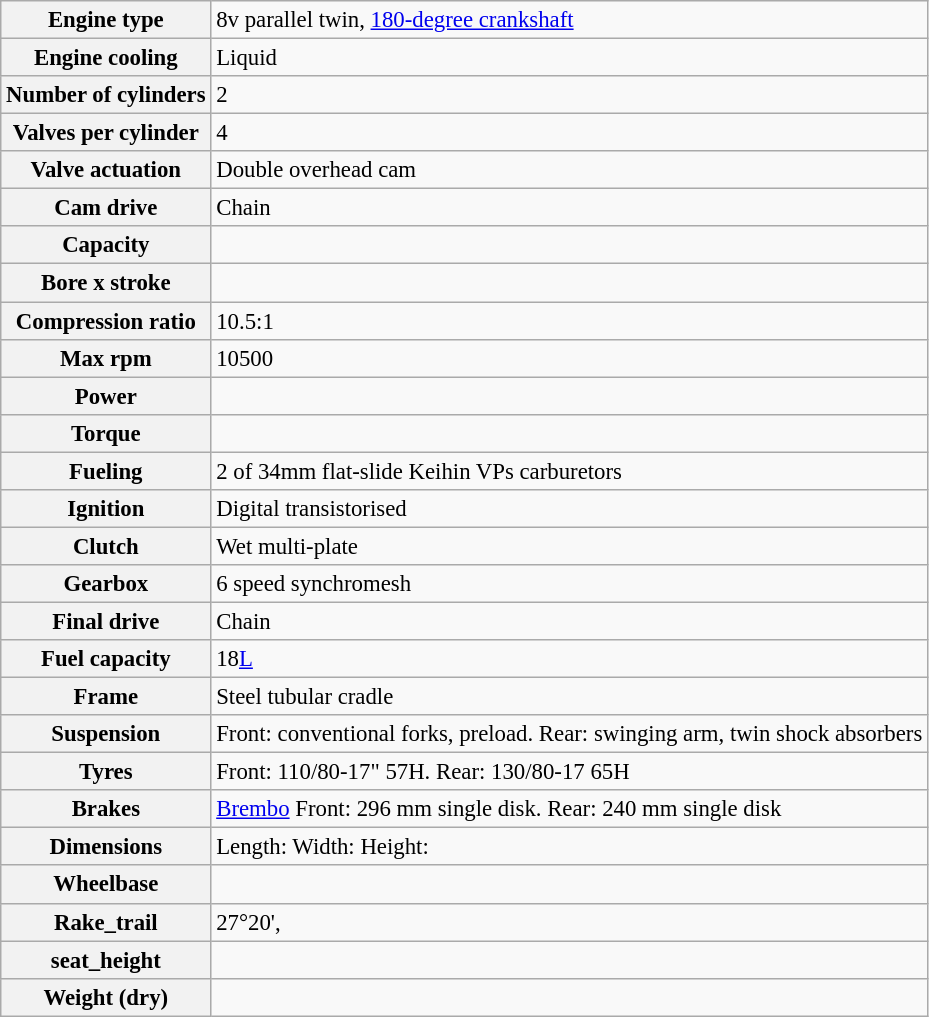<table class="wikitable" style="font-size:95%;">
<tr>
<th>Engine type</th>
<td>8v parallel twin, <a href='#'>180-degree crankshaft</a></td>
</tr>
<tr>
<th>Engine cooling</th>
<td>Liquid</td>
</tr>
<tr>
<th>Number of cylinders</th>
<td>2</td>
</tr>
<tr>
<th>Valves per cylinder</th>
<td>4</td>
</tr>
<tr>
<th>Valve actuation</th>
<td>Double overhead cam</td>
</tr>
<tr>
<th>Cam drive</th>
<td>Chain</td>
</tr>
<tr>
<th>Capacity</th>
<td></td>
</tr>
<tr>
<th>Bore x stroke</th>
<td></td>
</tr>
<tr>
<th>Compression ratio</th>
<td>10.5:1</td>
</tr>
<tr>
<th>Max rpm</th>
<td>10500</td>
</tr>
<tr>
<th>Power</th>
<td></td>
</tr>
<tr>
<th>Torque</th>
<td></td>
</tr>
<tr>
<th>Fueling</th>
<td>2 of 34mm flat-slide Keihin VPs carburetors</td>
</tr>
<tr>
<th>Ignition</th>
<td>Digital transistorised</td>
</tr>
<tr>
<th>Clutch</th>
<td>Wet multi-plate</td>
</tr>
<tr>
<th>Gearbox</th>
<td>6 speed synchromesh</td>
</tr>
<tr>
<th>Final drive</th>
<td>Chain</td>
</tr>
<tr>
<th>Fuel capacity</th>
<td>18<a href='#'>L</a></td>
</tr>
<tr>
<th>Frame</th>
<td>Steel tubular cradle</td>
</tr>
<tr>
<th>Suspension</th>
<td>Front: conventional forks, preload. Rear: swinging arm, twin shock absorbers</td>
</tr>
<tr>
<th>Tyres</th>
<td>Front: 110/80-17" 57H. Rear: 130/80-17 65H</td>
</tr>
<tr>
<th>Brakes</th>
<td><a href='#'>Brembo</a> Front: 296 mm single disk. Rear: 240 mm single disk</td>
</tr>
<tr>
<th>Dimensions</th>
<td>Length:  Width: Height:</td>
</tr>
<tr>
<th>Wheelbase</th>
<td></td>
</tr>
<tr>
<th>Rake_trail</th>
<td>27°20', </td>
</tr>
<tr>
<th>seat_height</th>
<td></td>
</tr>
<tr>
<th>Weight (dry)</th>
<td></td>
</tr>
</table>
